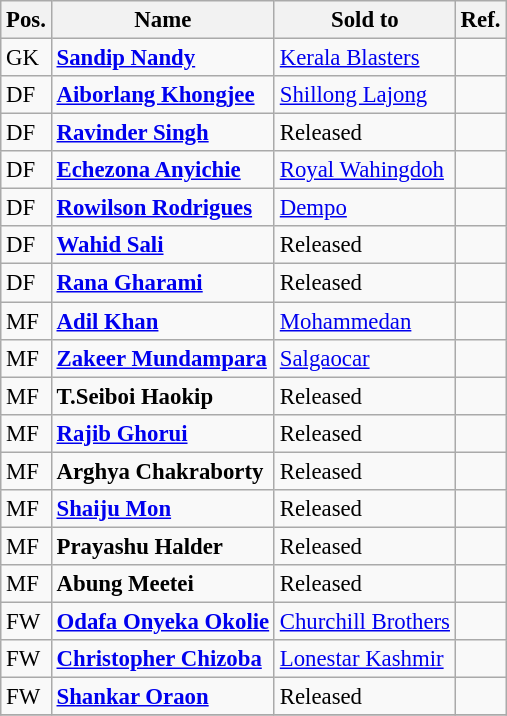<table class="wikitable" style="text-align:left; font-size:95%">
<tr>
<th>Pos.</th>
<th>Name</th>
<th>Sold to</th>
<th>Ref.</th>
</tr>
<tr>
<td>GK</td>
<td scope="row"> <strong><a href='#'>Sandip Nandy</a></strong></td>
<td> <a href='#'>Kerala Blasters</a></td>
<td></td>
</tr>
<tr>
<td>DF</td>
<td scope="row"> <strong><a href='#'>Aiborlang Khongjee</a></strong></td>
<td> <a href='#'>Shillong Lajong</a></td>
<td></td>
</tr>
<tr>
<td>DF</td>
<td scope="row"> <strong><a href='#'>Ravinder Singh</a></strong></td>
<td>Released</td>
<td></td>
</tr>
<tr>
<td>DF</td>
<td scope="row"> <strong><a href='#'>Echezona Anyichie</a></strong></td>
<td> <a href='#'>Royal Wahingdoh</a></td>
<td></td>
</tr>
<tr>
<td>DF</td>
<td scope="row"> <strong><a href='#'>Rowilson Rodrigues</a></strong></td>
<td> <a href='#'>Dempo</a></td>
<td></td>
</tr>
<tr>
<td>DF</td>
<td scope="row"> <strong><a href='#'>Wahid Sali</a></strong></td>
<td>Released</td>
<td></td>
</tr>
<tr>
<td>DF</td>
<td scope="row"> <strong><a href='#'>Rana Gharami</a></strong></td>
<td>Released</td>
<td></td>
</tr>
<tr>
<td>MF</td>
<td scope="row"> <strong><a href='#'>Adil Khan</a></strong></td>
<td> <a href='#'>Mohammedan</a></td>
<td></td>
</tr>
<tr>
<td>MF</td>
<td scope="row"> <strong><a href='#'>Zakeer Mundampara</a></strong></td>
<td> <a href='#'>Salgaocar</a></td>
<td></td>
</tr>
<tr>
<td>MF</td>
<td scope="row"> <strong>T.Seiboi Haokip</strong></td>
<td>Released</td>
<td></td>
</tr>
<tr>
<td>MF</td>
<td scope="row"> <strong><a href='#'>Rajib Ghorui</a></strong></td>
<td>Released</td>
<td></td>
</tr>
<tr>
<td>MF</td>
<td scope="row"> <strong>Arghya Chakraborty</strong></td>
<td>Released</td>
<td></td>
</tr>
<tr>
<td>MF</td>
<td scope="row"> <strong><a href='#'>Shaiju Mon</a></strong></td>
<td>Released</td>
<td></td>
</tr>
<tr>
<td>MF</td>
<td scope="row"> <strong>Prayashu Halder</strong></td>
<td>Released</td>
<td></td>
</tr>
<tr>
<td>MF</td>
<td scope="row"> <strong>Abung Meetei</strong></td>
<td>Released</td>
<td></td>
</tr>
<tr>
<td>FW</td>
<td scope="row"> <strong><a href='#'>Odafa Onyeka Okolie</a></strong></td>
<td> <a href='#'>Churchill Brothers</a></td>
<td></td>
</tr>
<tr>
<td>FW</td>
<td scope="row"> <strong><a href='#'>Christopher Chizoba</a></strong></td>
<td> <a href='#'>Lonestar Kashmir</a></td>
<td></td>
</tr>
<tr>
<td>FW</td>
<td scope="row"> <strong><a href='#'>Shankar Oraon</a></strong></td>
<td>Released</td>
<td></td>
</tr>
<tr>
</tr>
</table>
